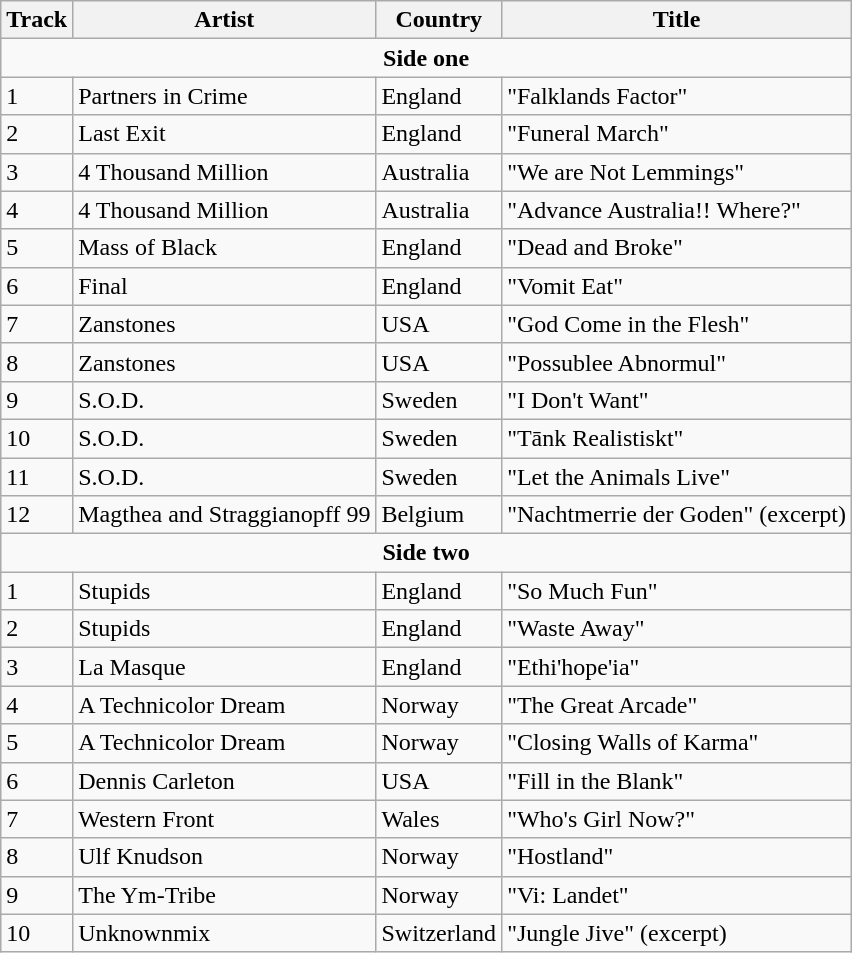<table class="wikitable">
<tr>
<th>Track</th>
<th>Artist</th>
<th>Country</th>
<th>Title</th>
</tr>
<tr>
<td colspan="4" align="center"><strong>Side one</strong></td>
</tr>
<tr>
<td>1</td>
<td>Partners in Crime</td>
<td>England</td>
<td>"Falklands Factor"</td>
</tr>
<tr>
<td>2</td>
<td>Last Exit</td>
<td>England</td>
<td>"Funeral March"</td>
</tr>
<tr>
<td>3</td>
<td>4 Thousand Million</td>
<td>Australia</td>
<td>"We are Not Lemmings"</td>
</tr>
<tr>
<td>4</td>
<td>4 Thousand Million</td>
<td>Australia</td>
<td>"Advance Australia!! Where?"</td>
</tr>
<tr>
<td>5</td>
<td>Mass of Black</td>
<td>England</td>
<td>"Dead and Broke"</td>
</tr>
<tr>
<td>6</td>
<td>Final</td>
<td>England</td>
<td>"Vomit Eat"</td>
</tr>
<tr>
<td>7</td>
<td>Zanstones</td>
<td>USA</td>
<td>"God Come in the Flesh"</td>
</tr>
<tr>
<td>8</td>
<td>Zanstones</td>
<td>USA</td>
<td>"Possublee Abnormul"</td>
</tr>
<tr>
<td>9</td>
<td>S.O.D.</td>
<td>Sweden</td>
<td>"I Don't Want"</td>
</tr>
<tr>
<td>10</td>
<td>S.O.D.</td>
<td>Sweden</td>
<td>"Tānk Realistiskt"</td>
</tr>
<tr>
<td>11</td>
<td>S.O.D.</td>
<td>Sweden</td>
<td>"Let the Animals Live"</td>
</tr>
<tr>
<td>12</td>
<td>Magthea and Straggianopff 99</td>
<td>Belgium</td>
<td>"Nachtmerrie der Goden" (excerpt)</td>
</tr>
<tr>
<td colspan="4" align="center"><strong>Side two</strong></td>
</tr>
<tr>
<td>1</td>
<td>Stupids</td>
<td>England</td>
<td>"So Much Fun"</td>
</tr>
<tr>
<td>2</td>
<td>Stupids</td>
<td>England</td>
<td>"Waste Away"</td>
</tr>
<tr>
<td>3</td>
<td>La Masque</td>
<td>England</td>
<td>"Ethi'hope'ia"</td>
</tr>
<tr>
<td>4</td>
<td>A Technicolor Dream</td>
<td>Norway</td>
<td>"The Great Arcade"</td>
</tr>
<tr>
<td>5</td>
<td>A Technicolor Dream</td>
<td>Norway</td>
<td>"Closing Walls of Karma"</td>
</tr>
<tr>
<td>6</td>
<td>Dennis Carleton</td>
<td>USA</td>
<td>"Fill in the Blank"</td>
</tr>
<tr>
<td>7</td>
<td>Western Front</td>
<td>Wales</td>
<td>"Who's Girl Now?"</td>
</tr>
<tr>
<td>8</td>
<td>Ulf Knudson</td>
<td>Norway</td>
<td>"Hostland"</td>
</tr>
<tr>
<td>9</td>
<td>The Ym-Tribe</td>
<td>Norway</td>
<td>"Vi: Landet"</td>
</tr>
<tr>
<td>10</td>
<td>Unknownmix</td>
<td>Switzerland</td>
<td>"Jungle Jive" (excerpt)</td>
</tr>
</table>
